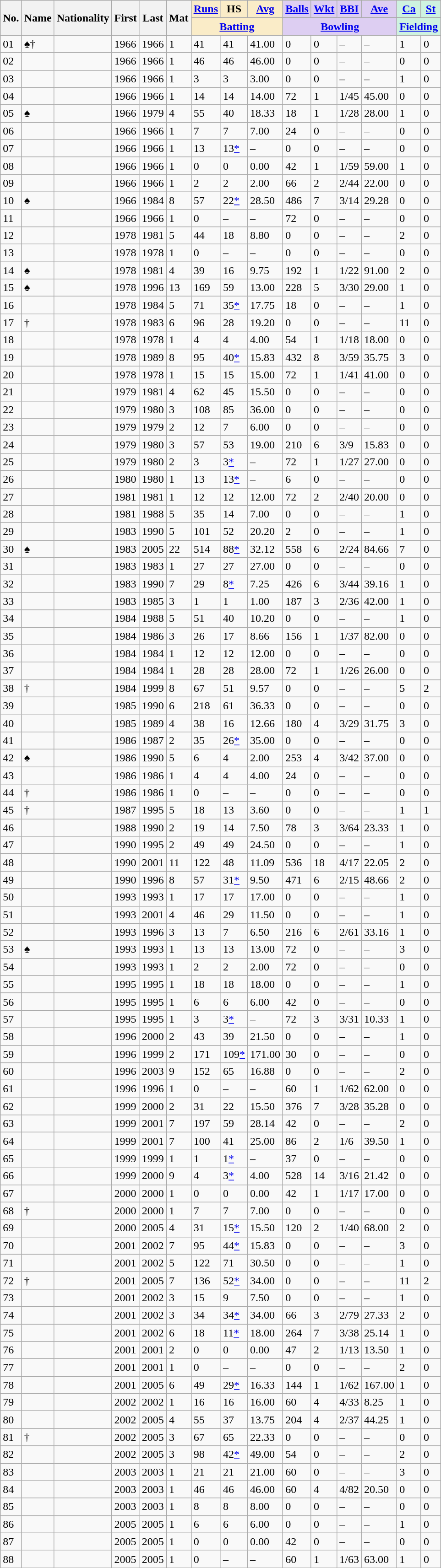<table class="wikitable sortable">
<tr align="center">
<th rowspan="2">No.</th>
<th rowspan="2">Name</th>
<th rowspan="2">Nationality</th>
<th rowspan="2">First</th>
<th rowspan="2">Last</th>
<th rowspan="2">Mat</th>
<th style="background:#faecc8"><a href='#'>Runs</a></th>
<th style="background:#faecc8">HS</th>
<th style="background:#faecc8"><a href='#'>Avg</a></th>
<th style="background:#ddcef2"><a href='#'>Balls</a></th>
<th style="background:#ddcef2"><a href='#'>Wkt</a></th>
<th style="background:#ddcef2"><a href='#'>BBI</a></th>
<th style="background:#ddcef2"><a href='#'>Ave</a></th>
<th style="background:#cef2e0"><a href='#'>Ca</a></th>
<th style="background:#cef2e0"><a href='#'>St</a></th>
</tr>
<tr class="unsortable">
<th colspan=3 style="background:#faecc8"><a href='#'>Batting</a></th>
<th colspan=4 style="background:#ddcef2"><a href='#'>Bowling</a></th>
<th colspan=2 style="background:#cef2e0"><a href='#'>Fielding</a></th>
</tr>
<tr>
<td><span>0</span>1</td>
<td><strong></strong> ♠†</td>
<td></td>
<td>1966</td>
<td>1966</td>
<td>1</td>
<td>41</td>
<td>41</td>
<td>41.00</td>
<td>0</td>
<td>0</td>
<td>–</td>
<td>–</td>
<td>1</td>
<td>0</td>
</tr>
<tr>
<td><span>0</span>2</td>
<td></td>
<td></td>
<td>1966</td>
<td>1966</td>
<td>1</td>
<td>46</td>
<td>46</td>
<td>46.00</td>
<td>0</td>
<td>0</td>
<td>–</td>
<td>–</td>
<td>0</td>
<td>0</td>
</tr>
<tr>
<td><span>0</span>3</td>
<td></td>
<td></td>
<td>1966</td>
<td>1966</td>
<td>1</td>
<td>3</td>
<td>3</td>
<td>3.00</td>
<td>0</td>
<td>0</td>
<td>–</td>
<td>–</td>
<td>1</td>
<td>0</td>
</tr>
<tr>
<td><span>0</span>4</td>
<td></td>
<td></td>
<td>1966</td>
<td>1966</td>
<td>1</td>
<td>14</td>
<td>14</td>
<td>14.00</td>
<td>72</td>
<td>1</td>
<td>1/45</td>
<td>45.00</td>
<td>0</td>
<td>0</td>
</tr>
<tr>
<td><span>0</span>5</td>
<td>♠</td>
<td></td>
<td>1966</td>
<td>1979</td>
<td>4</td>
<td>55</td>
<td>40</td>
<td>18.33</td>
<td>18</td>
<td>1</td>
<td>1/28</td>
<td>28.00</td>
<td>1</td>
<td>0</td>
</tr>
<tr>
<td><span>0</span>6</td>
<td></td>
<td></td>
<td>1966</td>
<td>1966</td>
<td>1</td>
<td>7</td>
<td>7</td>
<td>7.00</td>
<td>24</td>
<td>0</td>
<td>–</td>
<td>–</td>
<td>0</td>
<td>0</td>
</tr>
<tr>
<td><span>0</span>7</td>
<td></td>
<td></td>
<td>1966</td>
<td>1966</td>
<td>1</td>
<td>13</td>
<td>13<a href='#'>*</a></td>
<td>–</td>
<td>0</td>
<td>0</td>
<td>–</td>
<td>–</td>
<td>0</td>
<td>0</td>
</tr>
<tr>
<td><span>0</span>8</td>
<td></td>
<td></td>
<td>1966</td>
<td>1966</td>
<td>1</td>
<td>0</td>
<td>0</td>
<td>0.00</td>
<td>42</td>
<td>1</td>
<td>1/59</td>
<td>59.00</td>
<td>1</td>
<td>0</td>
</tr>
<tr>
<td><span>0</span>9</td>
<td></td>
<td></td>
<td>1966</td>
<td>1966</td>
<td>1</td>
<td>2</td>
<td>2</td>
<td>2.00</td>
<td>66</td>
<td>2</td>
<td>2/44</td>
<td>22.00</td>
<td>0</td>
<td>0</td>
</tr>
<tr>
<td>10</td>
<td> ♠</td>
<td></td>
<td>1966</td>
<td>1984</td>
<td>8</td>
<td>57</td>
<td>22<a href='#'>*</a></td>
<td>28.50</td>
<td>486</td>
<td>7</td>
<td>3/14</td>
<td>29.28</td>
<td>0</td>
<td>0</td>
</tr>
<tr>
<td>11</td>
<td><strong></strong></td>
<td></td>
<td>1966</td>
<td>1966</td>
<td>1</td>
<td>0</td>
<td>–</td>
<td>–</td>
<td>72</td>
<td>0</td>
<td>–</td>
<td>–</td>
<td>0</td>
<td>0</td>
</tr>
<tr>
<td>12</td>
<td><strong></strong></td>
<td></td>
<td>1978</td>
<td>1981</td>
<td>5</td>
<td>44</td>
<td>18</td>
<td>8.80</td>
<td>0</td>
<td>0</td>
<td>–</td>
<td>–</td>
<td>2</td>
<td>0</td>
</tr>
<tr>
<td>13</td>
<td></td>
<td></td>
<td>1978</td>
<td>1978</td>
<td>1</td>
<td>0</td>
<td>–</td>
<td>–</td>
<td>0</td>
<td>0</td>
<td>–</td>
<td>–</td>
<td>0</td>
<td>0</td>
</tr>
<tr>
<td>14</td>
<td><strong></strong> ♠</td>
<td></td>
<td>1978</td>
<td>1981</td>
<td>4</td>
<td>39</td>
<td>16</td>
<td>9.75</td>
<td>192</td>
<td>1</td>
<td>1/22</td>
<td>91.00</td>
<td>2</td>
<td>0</td>
</tr>
<tr>
<td>15</td>
<td><strong></strong> ♠</td>
<td></td>
<td>1978</td>
<td>1996</td>
<td>13</td>
<td>169</td>
<td>59</td>
<td>13.00</td>
<td>228</td>
<td>5</td>
<td>3/30</td>
<td>29.00</td>
<td>1</td>
<td>0</td>
</tr>
<tr>
<td>16</td>
<td></td>
<td></td>
<td>1978</td>
<td>1984</td>
<td>5</td>
<td>71</td>
<td>35<a href='#'>*</a></td>
<td>17.75</td>
<td>18</td>
<td>0</td>
<td>–</td>
<td>–</td>
<td>1</td>
<td>0</td>
</tr>
<tr>
<td>17</td>
<td><strong></strong> †</td>
<td></td>
<td>1978</td>
<td>1983</td>
<td>6</td>
<td>96</td>
<td>28</td>
<td>19.20</td>
<td>0</td>
<td>0</td>
<td>–</td>
<td>–</td>
<td>11</td>
<td>0</td>
</tr>
<tr>
<td>18</td>
<td><strong></strong></td>
<td></td>
<td>1978</td>
<td>1978</td>
<td>1</td>
<td>4</td>
<td>4</td>
<td>4.00</td>
<td>54</td>
<td>1</td>
<td>1/18</td>
<td>18.00</td>
<td>0</td>
<td>0</td>
</tr>
<tr>
<td>19</td>
<td></td>
<td></td>
<td>1978</td>
<td>1989</td>
<td>8</td>
<td>95</td>
<td>40<a href='#'>*</a></td>
<td>15.83</td>
<td>432</td>
<td>8</td>
<td>3/59</td>
<td>35.75</td>
<td>3</td>
<td>0</td>
</tr>
<tr>
<td>20</td>
<td></td>
<td></td>
<td>1978</td>
<td>1978</td>
<td>1</td>
<td>15</td>
<td>15</td>
<td>15.00</td>
<td>72</td>
<td>1</td>
<td>1/41</td>
<td>41.00</td>
<td>0</td>
<td>0</td>
</tr>
<tr>
<td>21</td>
<td></td>
<td></td>
<td>1979</td>
<td>1981</td>
<td>4</td>
<td>62</td>
<td>45</td>
<td>15.50</td>
<td>0</td>
<td>0</td>
<td>–</td>
<td>–</td>
<td>0</td>
<td>0</td>
</tr>
<tr>
<td>22</td>
<td><strong></strong></td>
<td></td>
<td>1979</td>
<td>1980</td>
<td>3</td>
<td>108</td>
<td>85</td>
<td>36.00</td>
<td>0</td>
<td>0</td>
<td>–</td>
<td>–</td>
<td>0</td>
<td>0</td>
</tr>
<tr>
<td>23</td>
<td></td>
<td></td>
<td>1979</td>
<td>1979</td>
<td>2</td>
<td>12</td>
<td>7</td>
<td>6.00</td>
<td>0</td>
<td>0</td>
<td>–</td>
<td>–</td>
<td>0</td>
<td>0</td>
</tr>
<tr>
<td>24</td>
<td><strong></strong></td>
<td></td>
<td>1979</td>
<td>1980</td>
<td>3</td>
<td>57</td>
<td>53</td>
<td>19.00</td>
<td>210</td>
<td>6</td>
<td>3/9</td>
<td>15.83</td>
<td>0</td>
<td>0</td>
</tr>
<tr>
<td>25</td>
<td><strong></strong></td>
<td></td>
<td>1979</td>
<td>1980</td>
<td>2</td>
<td>3</td>
<td>3<a href='#'>*</a></td>
<td>–</td>
<td>72</td>
<td>1</td>
<td>1/27</td>
<td>27.00</td>
<td>0</td>
<td>0</td>
</tr>
<tr>
<td>26</td>
<td></td>
<td></td>
<td>1980</td>
<td>1980</td>
<td>1</td>
<td>13</td>
<td>13<a href='#'>*</a></td>
<td>–</td>
<td>6</td>
<td>0</td>
<td>–</td>
<td>–</td>
<td>0</td>
<td>0</td>
</tr>
<tr>
<td>27</td>
<td><strong></strong></td>
<td></td>
<td>1981</td>
<td>1981</td>
<td>1</td>
<td>12</td>
<td>12</td>
<td>12.00</td>
<td>72</td>
<td>2</td>
<td>2/40</td>
<td>20.00</td>
<td>0</td>
<td>0</td>
</tr>
<tr>
<td>28</td>
<td><strong></strong></td>
<td></td>
<td>1981</td>
<td>1988</td>
<td>5</td>
<td>35</td>
<td>14</td>
<td>7.00</td>
<td>0</td>
<td>0</td>
<td>–</td>
<td>–</td>
<td>1</td>
<td>0</td>
</tr>
<tr>
<td>29</td>
<td></td>
<td></td>
<td>1983</td>
<td>1990</td>
<td>5</td>
<td>101</td>
<td>52</td>
<td>20.20</td>
<td>2</td>
<td>0</td>
<td>–</td>
<td>–</td>
<td>1</td>
<td>0</td>
</tr>
<tr>
<td>30</td>
<td> ♠</td>
<td></td>
<td>1983</td>
<td>2005</td>
<td>22</td>
<td>514</td>
<td>88<a href='#'>*</a></td>
<td>32.12</td>
<td>558</td>
<td>6</td>
<td>2/24</td>
<td>84.66</td>
<td>7</td>
<td>0</td>
</tr>
<tr>
<td>31</td>
<td></td>
<td></td>
<td>1983</td>
<td>1983</td>
<td>1</td>
<td>27</td>
<td>27</td>
<td>27.00</td>
<td>0</td>
<td>0</td>
<td>–</td>
<td>–</td>
<td>0</td>
<td>0</td>
</tr>
<tr>
<td>32</td>
<td><strong></strong></td>
<td></td>
<td>1983</td>
<td>1990</td>
<td>7</td>
<td>29</td>
<td>8<a href='#'>*</a></td>
<td>7.25</td>
<td>426</td>
<td>6</td>
<td>3/44</td>
<td>39.16</td>
<td>1</td>
<td>0</td>
</tr>
<tr>
<td>33</td>
<td></td>
<td></td>
<td>1983</td>
<td>1985</td>
<td>3</td>
<td>1</td>
<td>1</td>
<td>1.00</td>
<td>187</td>
<td>3</td>
<td>2/36</td>
<td>42.00</td>
<td>1</td>
<td>0</td>
</tr>
<tr>
<td>34</td>
<td></td>
<td></td>
<td>1984</td>
<td>1988</td>
<td>5</td>
<td>51</td>
<td>40</td>
<td>10.20</td>
<td>0</td>
<td>0</td>
<td>–</td>
<td>–</td>
<td>1</td>
<td>0</td>
</tr>
<tr>
<td>35</td>
<td><strong></strong></td>
<td></td>
<td>1984</td>
<td>1986</td>
<td>3</td>
<td>26</td>
<td>17</td>
<td>8.66</td>
<td>156</td>
<td>1</td>
<td>1/37</td>
<td>82.00</td>
<td>0</td>
<td>0</td>
</tr>
<tr>
<td>36</td>
<td><strong></strong></td>
<td></td>
<td>1984</td>
<td>1984</td>
<td>1</td>
<td>12</td>
<td>12</td>
<td>12.00</td>
<td>0</td>
<td>0</td>
<td>–</td>
<td>–</td>
<td>0</td>
<td>0</td>
</tr>
<tr>
<td>37</td>
<td><strong></strong></td>
<td></td>
<td>1984</td>
<td>1984</td>
<td>1</td>
<td>28</td>
<td>28</td>
<td>28.00</td>
<td>72</td>
<td>1</td>
<td>1/26</td>
<td>26.00</td>
<td>0</td>
<td>0</td>
</tr>
<tr>
<td>38</td>
<td><strong></strong> †</td>
<td></td>
<td>1984</td>
<td>1999</td>
<td>8</td>
<td>67</td>
<td>51</td>
<td>9.57</td>
<td>0</td>
<td>0</td>
<td>–</td>
<td>–</td>
<td>5</td>
<td>2</td>
</tr>
<tr>
<td>39</td>
<td><strong></strong></td>
<td></td>
<td>1985</td>
<td>1990</td>
<td>6</td>
<td>218</td>
<td>61</td>
<td>36.33</td>
<td>0</td>
<td>0</td>
<td>–</td>
<td>–</td>
<td>0</td>
<td>0</td>
</tr>
<tr>
<td>40</td>
<td></td>
<td></td>
<td>1985</td>
<td>1989</td>
<td>4</td>
<td>38</td>
<td>16</td>
<td>12.66</td>
<td>180</td>
<td>4</td>
<td>3/29</td>
<td>31.75</td>
<td>3</td>
<td>0</td>
</tr>
<tr>
<td>41</td>
<td><strong></strong></td>
<td></td>
<td>1986</td>
<td>1987</td>
<td>2</td>
<td>35</td>
<td>26<a href='#'>*</a></td>
<td>35.00</td>
<td>0</td>
<td>0</td>
<td>–</td>
<td>–</td>
<td>0</td>
<td>0</td>
</tr>
<tr>
<td>42</td>
<td> ♠</td>
<td></td>
<td>1986</td>
<td>1990</td>
<td>5</td>
<td>6</td>
<td>4</td>
<td>2.00</td>
<td>253</td>
<td>4</td>
<td>3/42</td>
<td>37.00</td>
<td>0</td>
<td>0</td>
</tr>
<tr>
<td>43</td>
<td></td>
<td></td>
<td>1986</td>
<td>1986</td>
<td>1</td>
<td>4</td>
<td>4</td>
<td>4.00</td>
<td>24</td>
<td>0</td>
<td>–</td>
<td>–</td>
<td>0</td>
<td>0</td>
</tr>
<tr>
<td>44</td>
<td> †</td>
<td></td>
<td>1986</td>
<td>1986</td>
<td>1</td>
<td>0</td>
<td>–</td>
<td>–</td>
<td>0</td>
<td>0</td>
<td>–</td>
<td>–</td>
<td>0</td>
<td>0</td>
</tr>
<tr>
<td>45</td>
<td> †</td>
<td></td>
<td>1987</td>
<td>1995</td>
<td>5</td>
<td>18</td>
<td>13</td>
<td>3.60</td>
<td>0</td>
<td>0</td>
<td>–</td>
<td>–</td>
<td>1</td>
<td>1</td>
</tr>
<tr>
<td>46</td>
<td><strong></strong></td>
<td></td>
<td>1988</td>
<td>1990</td>
<td>2</td>
<td>19</td>
<td>14</td>
<td>7.50</td>
<td>78</td>
<td>3</td>
<td>3/64</td>
<td>23.33</td>
<td>1</td>
<td>0</td>
</tr>
<tr>
<td>47</td>
<td></td>
<td></td>
<td>1990</td>
<td>1995</td>
<td>2</td>
<td>49</td>
<td>49</td>
<td>24.50</td>
<td>0</td>
<td>0</td>
<td>–</td>
<td>–</td>
<td>1</td>
<td>0</td>
</tr>
<tr>
<td>48</td>
<td></td>
<td></td>
<td>1990</td>
<td>2001</td>
<td>11</td>
<td>122</td>
<td>48</td>
<td>11.09</td>
<td>536</td>
<td>18</td>
<td>4/17</td>
<td>22.05</td>
<td>2</td>
<td>0</td>
</tr>
<tr>
<td>49</td>
<td><strong></strong></td>
<td></td>
<td>1990</td>
<td>1996</td>
<td>8</td>
<td>57</td>
<td>31<a href='#'>*</a></td>
<td>9.50</td>
<td>471</td>
<td>6</td>
<td>2/15</td>
<td>48.66</td>
<td>2</td>
<td>0</td>
</tr>
<tr>
<td>50</td>
<td><strong></strong></td>
<td></td>
<td>1993</td>
<td>1993</td>
<td>1</td>
<td>17</td>
<td>17</td>
<td>17.00</td>
<td>0</td>
<td>0</td>
<td>–</td>
<td>–</td>
<td>1</td>
<td>0</td>
</tr>
<tr>
<td>51</td>
<td></td>
<td></td>
<td>1993</td>
<td>2001</td>
<td>4</td>
<td>46</td>
<td>29</td>
<td>11.50</td>
<td>0</td>
<td>0</td>
<td>–</td>
<td>–</td>
<td>1</td>
<td>0</td>
</tr>
<tr>
<td>52</td>
<td></td>
<td></td>
<td>1993</td>
<td>1996</td>
<td>3</td>
<td>13</td>
<td>7</td>
<td>6.50</td>
<td>216</td>
<td>6</td>
<td>2/61</td>
<td>33.16</td>
<td>1</td>
<td>0</td>
</tr>
<tr>
<td>53</td>
<td><strong></strong> ♠</td>
<td></td>
<td>1993</td>
<td>1993</td>
<td>1</td>
<td>13</td>
<td>13</td>
<td>13.00</td>
<td>72</td>
<td>0</td>
<td>–</td>
<td>–</td>
<td>3</td>
<td>0</td>
</tr>
<tr>
<td>54</td>
<td></td>
<td></td>
<td>1993</td>
<td>1993</td>
<td>1</td>
<td>2</td>
<td>2</td>
<td>2.00</td>
<td>72</td>
<td>0</td>
<td>–</td>
<td>–</td>
<td>0</td>
<td>0</td>
</tr>
<tr>
<td>55</td>
<td></td>
<td></td>
<td>1995</td>
<td>1995</td>
<td>1</td>
<td>18</td>
<td>18</td>
<td>18.00</td>
<td>0</td>
<td>0</td>
<td>–</td>
<td>–</td>
<td>1</td>
<td>0</td>
</tr>
<tr>
<td>56</td>
<td></td>
<td></td>
<td>1995</td>
<td>1995</td>
<td>1</td>
<td>6</td>
<td>6</td>
<td>6.00</td>
<td>42</td>
<td>0</td>
<td>–</td>
<td>–</td>
<td>0</td>
<td>0</td>
</tr>
<tr>
<td>57</td>
<td></td>
<td></td>
<td>1995</td>
<td>1995</td>
<td>1</td>
<td>3</td>
<td>3<a href='#'>*</a></td>
<td>–</td>
<td>72</td>
<td>3</td>
<td>3/31</td>
<td>10.33</td>
<td>1</td>
<td>0</td>
</tr>
<tr>
<td>58</td>
<td><strong></strong></td>
<td></td>
<td>1996</td>
<td>2000</td>
<td>2</td>
<td>43</td>
<td>39</td>
<td>21.50</td>
<td>0</td>
<td>0</td>
<td>–</td>
<td>–</td>
<td>1</td>
<td>0</td>
</tr>
<tr>
<td>59</td>
<td></td>
<td></td>
<td>1996</td>
<td>1999</td>
<td>2</td>
<td>171</td>
<td>109<a href='#'>*</a></td>
<td>171.00</td>
<td>30</td>
<td>0</td>
<td>–</td>
<td>–</td>
<td>0</td>
<td>0</td>
</tr>
<tr>
<td>60</td>
<td></td>
<td></td>
<td>1996</td>
<td>2003</td>
<td>9</td>
<td>152</td>
<td>65</td>
<td>16.88</td>
<td>0</td>
<td>0</td>
<td>–</td>
<td>–</td>
<td>2</td>
<td>0</td>
</tr>
<tr>
<td>61</td>
<td></td>
<td></td>
<td>1996</td>
<td>1996</td>
<td>1</td>
<td>0</td>
<td>–</td>
<td>–</td>
<td>60</td>
<td>1</td>
<td>1/62</td>
<td>62.00</td>
<td>0</td>
<td>0</td>
</tr>
<tr>
<td>62</td>
<td><strong></strong></td>
<td></td>
<td>1999</td>
<td>2000</td>
<td>2</td>
<td>31</td>
<td>22</td>
<td>15.50</td>
<td>376</td>
<td>7</td>
<td>3/28</td>
<td>35.28</td>
<td>0</td>
<td>0</td>
</tr>
<tr>
<td>63</td>
<td><strong></strong></td>
<td></td>
<td>1999</td>
<td>2001</td>
<td>7</td>
<td>197</td>
<td>59</td>
<td>28.14</td>
<td>42</td>
<td>0</td>
<td>–</td>
<td>–</td>
<td>2</td>
<td>0</td>
</tr>
<tr>
<td>64</td>
<td></td>
<td></td>
<td>1999</td>
<td>2001</td>
<td>7</td>
<td>100</td>
<td>41</td>
<td>25.00</td>
<td>86</td>
<td>2</td>
<td>1/6</td>
<td>39.50</td>
<td>1</td>
<td>0</td>
</tr>
<tr>
<td>65</td>
<td></td>
<td></td>
<td>1999</td>
<td>1999</td>
<td>1</td>
<td>1</td>
<td>1<a href='#'>*</a></td>
<td>–</td>
<td>37</td>
<td>0</td>
<td>–</td>
<td>–</td>
<td>0</td>
<td>0</td>
</tr>
<tr>
<td>66</td>
<td></td>
<td></td>
<td>1999</td>
<td>2000</td>
<td>9</td>
<td>4</td>
<td>3<a href='#'>*</a></td>
<td>4.00</td>
<td>528</td>
<td>14</td>
<td>3/16</td>
<td>21.42</td>
<td>0</td>
<td>0</td>
</tr>
<tr>
<td>67</td>
<td><strong></strong></td>
<td></td>
<td>2000</td>
<td>2000</td>
<td>1</td>
<td>0</td>
<td>0</td>
<td>0.00</td>
<td>42</td>
<td>1</td>
<td>1/17</td>
<td>17.00</td>
<td>0</td>
<td>0</td>
</tr>
<tr>
<td>68</td>
<td> †</td>
<td></td>
<td>2000</td>
<td>2000</td>
<td>1</td>
<td>7</td>
<td>7</td>
<td>7.00</td>
<td>0</td>
<td>0</td>
<td>–</td>
<td>–</td>
<td>0</td>
<td>0</td>
</tr>
<tr>
<td>69</td>
<td></td>
<td></td>
<td>2000</td>
<td>2005</td>
<td>4</td>
<td>31</td>
<td>15<a href='#'>*</a></td>
<td>15.50</td>
<td>120</td>
<td>2</td>
<td>1/40</td>
<td>68.00</td>
<td>2</td>
<td>0</td>
</tr>
<tr>
<td>70</td>
<td><strong></strong></td>
<td></td>
<td>2001</td>
<td>2002</td>
<td>7</td>
<td>95</td>
<td>44<a href='#'>*</a></td>
<td>15.83</td>
<td>0</td>
<td>0</td>
<td>–</td>
<td>–</td>
<td>3</td>
<td>0</td>
</tr>
<tr>
<td>71</td>
<td><strong></strong></td>
<td></td>
<td>2001</td>
<td>2002</td>
<td>5</td>
<td>122</td>
<td>71</td>
<td>30.50</td>
<td>0</td>
<td>0</td>
<td>–</td>
<td>–</td>
<td>1</td>
<td>0</td>
</tr>
<tr>
<td>72</td>
<td><strong></strong> †</td>
<td></td>
<td>2001</td>
<td>2005</td>
<td>7</td>
<td>136</td>
<td>52<a href='#'>*</a></td>
<td>34.00</td>
<td>0</td>
<td>0</td>
<td>–</td>
<td>–</td>
<td>11</td>
<td>2</td>
</tr>
<tr>
<td>73</td>
<td></td>
<td></td>
<td>2001</td>
<td>2002</td>
<td>3</td>
<td>15</td>
<td>9</td>
<td>7.50</td>
<td>0</td>
<td>0</td>
<td>–</td>
<td>–</td>
<td>1</td>
<td>0</td>
</tr>
<tr>
<td>74</td>
<td></td>
<td></td>
<td>2001</td>
<td>2002</td>
<td>3</td>
<td>34</td>
<td>34<a href='#'>*</a></td>
<td>34.00</td>
<td>66</td>
<td>3</td>
<td>2/79</td>
<td>27.33</td>
<td>2</td>
<td>0</td>
</tr>
<tr>
<td>75</td>
<td></td>
<td></td>
<td>2001</td>
<td>2002</td>
<td>6</td>
<td>18</td>
<td>11<a href='#'>*</a></td>
<td>18.00</td>
<td>264</td>
<td>7</td>
<td>3/38</td>
<td>25.14</td>
<td>1</td>
<td>0</td>
</tr>
<tr>
<td>76</td>
<td></td>
<td></td>
<td>2001</td>
<td>2001</td>
<td>2</td>
<td>0</td>
<td>0</td>
<td>0.00</td>
<td>47</td>
<td>2</td>
<td>1/13</td>
<td>13.50</td>
<td>1</td>
<td>0</td>
</tr>
<tr>
<td>77</td>
<td></td>
<td></td>
<td>2001</td>
<td>2001</td>
<td>1</td>
<td>0</td>
<td>–</td>
<td>–</td>
<td>0</td>
<td>0</td>
<td>–</td>
<td>–</td>
<td>2</td>
<td>0</td>
</tr>
<tr>
<td>78</td>
<td></td>
<td></td>
<td>2001</td>
<td>2005</td>
<td>6</td>
<td>49</td>
<td>29<a href='#'>*</a></td>
<td>16.33</td>
<td>144</td>
<td>1</td>
<td>1/62</td>
<td>167.00</td>
<td>1</td>
<td>0</td>
</tr>
<tr>
<td>79</td>
<td><strong></strong></td>
<td></td>
<td>2002</td>
<td>2002</td>
<td>1</td>
<td>16</td>
<td>16</td>
<td>16.00</td>
<td>60</td>
<td>4</td>
<td>4/33</td>
<td>8.25</td>
<td>1</td>
<td>0</td>
</tr>
<tr>
<td>80</td>
<td><strong></strong></td>
<td></td>
<td>2002</td>
<td>2005</td>
<td>4</td>
<td>55</td>
<td>37</td>
<td>13.75</td>
<td>204</td>
<td>4</td>
<td>2/37</td>
<td>44.25</td>
<td>1</td>
<td>0</td>
</tr>
<tr>
<td>81</td>
<td> †</td>
<td></td>
<td>2002</td>
<td>2005</td>
<td>3</td>
<td>67</td>
<td>65</td>
<td>22.33</td>
<td>0</td>
<td>0</td>
<td>–</td>
<td>–</td>
<td>0</td>
<td>0</td>
</tr>
<tr>
<td>82</td>
<td></td>
<td></td>
<td>2002</td>
<td>2005</td>
<td>3</td>
<td>98</td>
<td>42<a href='#'>*</a></td>
<td>49.00</td>
<td>54</td>
<td>0</td>
<td>–</td>
<td>–</td>
<td>2</td>
<td>0</td>
</tr>
<tr>
<td>83</td>
<td><strong></strong></td>
<td></td>
<td>2003</td>
<td>2003</td>
<td>1</td>
<td>21</td>
<td>21</td>
<td>21.00</td>
<td>60</td>
<td>0</td>
<td>–</td>
<td>–</td>
<td>3</td>
<td>0</td>
</tr>
<tr>
<td>84</td>
<td><strong></strong></td>
<td></td>
<td>2003</td>
<td>2003</td>
<td>1</td>
<td>46</td>
<td>46</td>
<td>46.00</td>
<td>60</td>
<td>4</td>
<td>4/82</td>
<td>20.50</td>
<td>0</td>
<td>0</td>
</tr>
<tr>
<td>85</td>
<td><strong></strong></td>
<td></td>
<td>2003</td>
<td>2003</td>
<td>1</td>
<td>8</td>
<td>8</td>
<td>8.00</td>
<td>0</td>
<td>0</td>
<td>–</td>
<td>–</td>
<td>0</td>
<td>0</td>
</tr>
<tr>
<td>86</td>
<td><strong></strong></td>
<td></td>
<td>2005</td>
<td>2005</td>
<td>1</td>
<td>6</td>
<td>6</td>
<td>6.00</td>
<td>0</td>
<td>0</td>
<td>–</td>
<td>–</td>
<td>1</td>
<td>0</td>
</tr>
<tr>
<td>87</td>
<td><strong></strong></td>
<td></td>
<td>2005</td>
<td>2005</td>
<td>1</td>
<td>0</td>
<td>0</td>
<td>0.00</td>
<td>42</td>
<td>0</td>
<td>–</td>
<td>–</td>
<td>0</td>
<td>0</td>
</tr>
<tr>
<td>88</td>
<td><strong></strong></td>
<td></td>
<td>2005</td>
<td>2005</td>
<td>1</td>
<td>0</td>
<td>–</td>
<td>–</td>
<td>60</td>
<td>1</td>
<td>1/63</td>
<td>63.00</td>
<td>1</td>
<td>0</td>
</tr>
</table>
